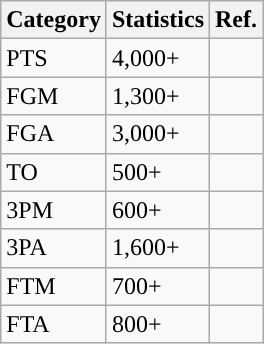<table class="wikitable">
<tr>
<th>Category</th>
<th>Statistics</th>
<th>Ref.</th>
</tr>
<tr>
<td>PTS</td>
<td>4,000+</td>
<td></td>
</tr>
<tr>
<td>FGM</td>
<td>1,300+</td>
<td></td>
</tr>
<tr>
<td>FGA</td>
<td>3,000+</td>
<td></td>
</tr>
<tr>
<td>TO</td>
<td>500+</td>
<td></td>
</tr>
<tr>
<td>3PM</td>
<td>600+</td>
<td></td>
</tr>
<tr>
<td>3PA</td>
<td>1,600+</td>
<td></td>
</tr>
<tr>
<td>FTM</td>
<td>700+</td>
<td></td>
</tr>
<tr>
<td>FTA</td>
<td>800+</td>
<td></td>
</tr>
</table>
